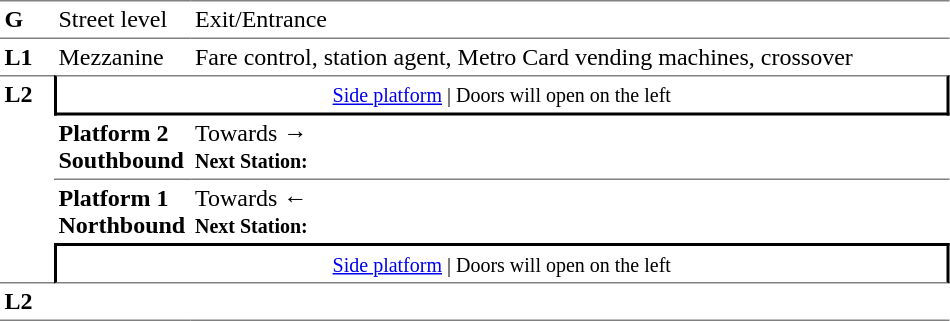<table table border=0 cellspacing=0 cellpadding=3>
<tr>
<td style="border-bottom:solid 1px gray;border-top:solid 1px gray;" width=30 valign=top><strong>G</strong></td>
<td style="border-top:solid 1px gray;border-bottom:solid 1px gray;" width=85 valign=top>Street level</td>
<td style="border-top:solid 1px gray;border-bottom:solid 1px gray;" width=500 valign=top>Exit/Entrance</td>
</tr>
<tr>
<td valign=top><strong>L1</strong></td>
<td valign=top>Mezzanine</td>
<td valign=top>Fare control, station agent, Metro Card vending machines, crossover<br></td>
</tr>
<tr>
<td style="border-top:solid 1px gray;border-bottom:solid 1px gray;" width=30 rowspan=4 valign=top><strong>L2</strong></td>
<td style="border-top:solid 1px gray;border-right:solid 2px black;border-left:solid 2px black;border-bottom:solid 2px black;text-align:center;" colspan=2><small><a href='#'>Side platform</a> | Doors will open on the left </small></td>
</tr>
<tr>
<td style="border-bottom:solid 1px gray;" width=85><span><strong>Platform 2</strong><br><strong>Southbound</strong></span></td>
<td style="border-bottom:solid 1px gray;" width=500>Towards → <br><small><strong>Next Station:</strong> </small></td>
</tr>
<tr>
<td><span><strong>Platform 1</strong><br><strong>Northbound</strong></span></td>
<td>Towards ← <br><small><strong>Next Station:</strong> </small></td>
</tr>
<tr>
<td style="border-top:solid 2px black;border-right:solid 2px black;border-left:solid 2px black;border-bottom:solid 1px gray;" colspan=2  align=center><small><a href='#'>Side platform</a> | Doors will open on the left </small></td>
</tr>
<tr>
<td style="border-bottom:solid 1px gray;" width=30 rowspan=2 valign=top><strong>L2</strong></td>
<td style="border-bottom:solid 1px gray;" width=85></td>
<td style="border-bottom:solid 1px gray;" width=500></td>
</tr>
<tr>
</tr>
</table>
